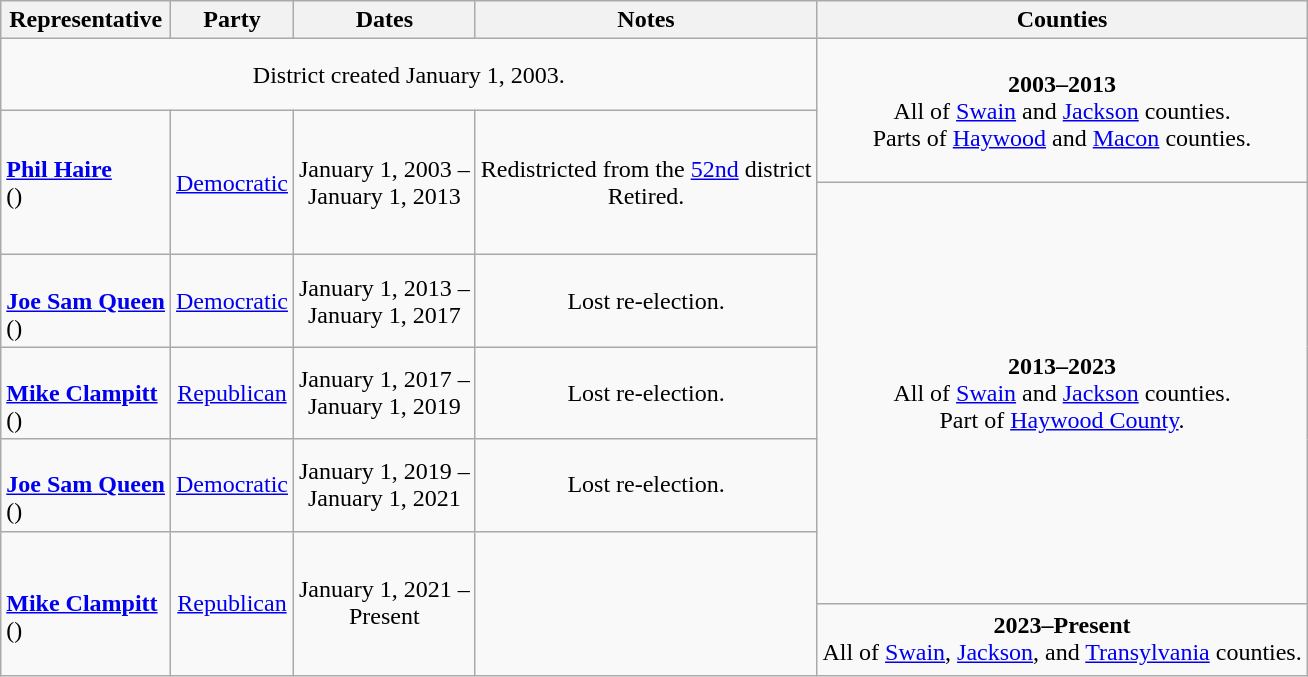<table class=wikitable style="text-align:center">
<tr>
<th>Representative</th>
<th>Party</th>
<th>Dates</th>
<th>Notes</th>
<th>Counties</th>
</tr>
<tr style="height:3em">
<td colspan=4>District created January 1, 2003.</td>
<td rowspan=2><strong>2003–2013</strong> <br> All of <a href='#'>Swain</a> and <a href='#'>Jackson</a> counties. <br> Parts of <a href='#'>Haywood</a> and <a href='#'>Macon</a> counties.</td>
</tr>
<tr style="height:3em">
<td rowspan=2 align=left><strong><a href='#'>Phil Haire</a></strong><br>()</td>
<td rowspan=2 ><a href='#'>Democratic</a></td>
<td rowspan=2 nowrap>January 1, 2003 – <br> January 1, 2013</td>
<td rowspan=2>Redistricted from the <a href='#'>52nd</a> district <br> Retired.</td>
</tr>
<tr style="height:3em">
<td rowspan=5><strong>2013–2023</strong> <br> All of <a href='#'>Swain</a> and <a href='#'>Jackson</a> counties. <br> Part of <a href='#'>Haywood County</a>.</td>
</tr>
<tr style="height:3em">
<td align=left><br><strong><a href='#'>Joe Sam Queen</a></strong><br>()</td>
<td><a href='#'>Democratic</a></td>
<td nowrap>January 1, 2013 – <br> January 1, 2017</td>
<td>Lost re-election.</td>
</tr>
<tr style="height:3em">
<td align=left><br><strong><a href='#'>Mike Clampitt</a></strong><br>()</td>
<td><a href='#'>Republican</a></td>
<td nowrap>January 1, 2017 – <br> January 1, 2019</td>
<td>Lost re-election.</td>
</tr>
<tr style="height:3em">
<td align=left><br><strong><a href='#'>Joe Sam Queen</a></strong><br>()</td>
<td><a href='#'>Democratic</a></td>
<td nowrap>January 1, 2019 – <br> January 1, 2021</td>
<td>Lost re-election.</td>
</tr>
<tr style="height:3em">
<td rowspan=2 align=left><br><strong><a href='#'>Mike Clampitt</a></strong><br>()</td>
<td rowspan=2 ><a href='#'>Republican</a></td>
<td rowspan=2 nowrap>January 1, 2021 – <br> Present</td>
<td rowspan=2></td>
</tr>
<tr style="height:3em">
<td><strong>2023–Present</strong> <br> All of <a href='#'>Swain</a>, <a href='#'>Jackson</a>, and <a href='#'>Transylvania</a> counties.</td>
</tr>
</table>
